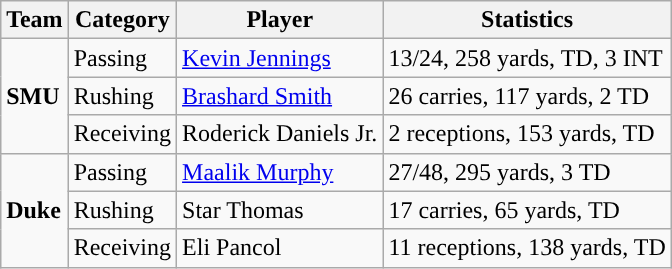<table class="wikitable" style="float: right;">
<tr>
<th>Team</th>
<th>Category</th>
<th>Player</th>
<th>Statistics</th>
</tr>
<tr>
<td rowspan=3><strong>SMU</strong></td>
<td>Passing</td>
<td><a href='#'>Kevin Jennings</a></td>
<td>13/24, 258 yards, TD, 3 INT</td>
</tr>
<tr>
<td>Rushing</td>
<td><a href='#'>Brashard Smith</a></td>
<td>26 carries, 117 yards, 2 TD</td>
</tr>
<tr>
<td>Receiving</td>
<td>Roderick Daniels Jr.</td>
<td>2 receptions, 153 yards, TD</td>
</tr>
<tr>
<td rowspan=3><strong>Duke</strong></td>
<td>Passing</td>
<td><a href='#'>Maalik Murphy</a></td>
<td>27/48, 295 yards, 3 TD</td>
</tr>
<tr>
<td>Rushing</td>
<td>Star Thomas</td>
<td>17 carries, 65 yards, TD</td>
</tr>
<tr>
<td>Receiving</td>
<td>Eli Pancol</td>
<td>11 receptions, 138 yards, TD</td>
</tr>
</table>
